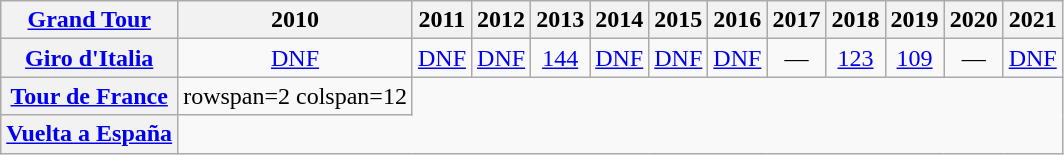<table class="wikitable plainrowheaders">
<tr>
<th scope="col"><a href='#'>Grand Tour</a></th>
<th scope="col">2010</th>
<th scope="col">2011</th>
<th scope="col">2012</th>
<th scope="col">2013</th>
<th scope="col">2014</th>
<th scope="col">2015</th>
<th scope="col">2016</th>
<th scope="col">2017</th>
<th scope="col">2018</th>
<th scope="col">2019</th>
<th scope="col">2020</th>
<th scope="col">2021</th>
</tr>
<tr style="text-align:center;">
<th scope="row"> <a href='#'>Giro d'Italia</a></th>
<td><a href='#'>DNF</a></td>
<td><a href='#'>DNF</a></td>
<td><a href='#'>DNF</a></td>
<td><a href='#'>144</a></td>
<td><a href='#'>DNF</a></td>
<td><a href='#'>DNF</a></td>
<td><a href='#'>DNF</a></td>
<td>—</td>
<td><a href='#'>123</a></td>
<td><a href='#'>109</a></td>
<td>—</td>
<td><a href='#'>DNF</a></td>
</tr>
<tr style="text-align:center;">
<th scope="row"> <a href='#'>Tour de France</a></th>
<td>rowspan=2 colspan=12 </td>
</tr>
<tr style="text-align:center;">
<th scope="row"> <a href='#'>Vuelta a España</a></th>
</tr>
</table>
